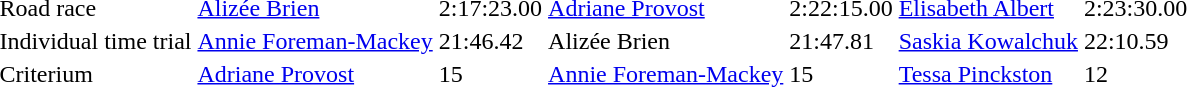<table>
<tr>
<td>Road race</td>
<td><a href='#'>Alizée Brien</a><br></td>
<td>2:17:23.00</td>
<td><a href='#'>Adriane Provost</a><br></td>
<td>2:22:15.00</td>
<td><a href='#'>Elisabeth Albert</a><br></td>
<td>2:23:30.00</td>
</tr>
<tr>
<td>Individual time trial</td>
<td><a href='#'>Annie Foreman-Mackey</a><br></td>
<td>21:46.42</td>
<td>Alizée Brien<br></td>
<td>21:47.81</td>
<td><a href='#'>Saskia Kowalchuk</a><br></td>
<td>22:10.59</td>
</tr>
<tr>
<td>Criterium</td>
<td><a href='#'>Adriane Provost</a><br></td>
<td>15</td>
<td><a href='#'>Annie Foreman-Mackey</a><br></td>
<td>15</td>
<td><a href='#'>Tessa Pinckston</a><br></td>
<td>12</td>
</tr>
</table>
